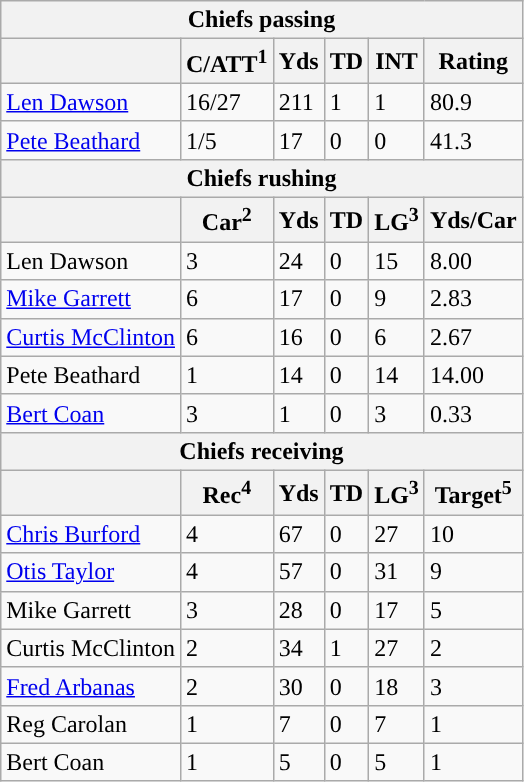<table class="wikitable">
<tr>
<th colspan="6">Chiefs passing</th>
</tr>
<tr>
<th></th>
<th>C/ATT<sup>1</sup></th>
<th>Yds</th>
<th>TD</th>
<th>INT</th>
<th>Rating</th>
</tr>
<tr>
<td><a href='#'>Len Dawson</a></td>
<td>16/27</td>
<td>211</td>
<td>1</td>
<td>1</td>
<td>80.9</td>
</tr>
<tr>
<td><a href='#'>Pete Beathard</a></td>
<td>1/5</td>
<td>17</td>
<td>0</td>
<td>0</td>
<td>41.3</td>
</tr>
<tr>
<th colspan="6">Chiefs rushing</th>
</tr>
<tr>
<th></th>
<th>Car<sup>2</sup></th>
<th>Yds</th>
<th>TD</th>
<th>LG<sup>3</sup></th>
<th>Yds/Car</th>
</tr>
<tr>
<td>Len Dawson</td>
<td>3</td>
<td>24</td>
<td>0</td>
<td>15</td>
<td>8.00</td>
</tr>
<tr>
<td><a href='#'>Mike Garrett</a></td>
<td>6</td>
<td>17</td>
<td>0</td>
<td>9</td>
<td>2.83</td>
</tr>
<tr>
<td><a href='#'>Curtis McClinton</a></td>
<td>6</td>
<td>16</td>
<td>0</td>
<td>6</td>
<td>2.67</td>
</tr>
<tr>
<td>Pete Beathard</td>
<td>1</td>
<td>14</td>
<td>0</td>
<td>14</td>
<td>14.00</td>
</tr>
<tr>
<td><a href='#'>Bert Coan</a></td>
<td>3</td>
<td>1</td>
<td>0</td>
<td>3</td>
<td>0.33</td>
</tr>
<tr>
<th colspan="6">Chiefs receiving</th>
</tr>
<tr>
<th></th>
<th>Rec<sup>4</sup></th>
<th>Yds</th>
<th>TD</th>
<th>LG<sup>3</sup></th>
<th>Target<sup>5</sup></th>
</tr>
<tr>
<td><a href='#'>Chris Burford</a></td>
<td>4</td>
<td>67</td>
<td>0</td>
<td>27</td>
<td>10</td>
</tr>
<tr>
<td><a href='#'>Otis Taylor</a></td>
<td>4</td>
<td>57</td>
<td>0</td>
<td>31</td>
<td>9</td>
</tr>
<tr>
<td>Mike Garrett</td>
<td>3</td>
<td>28</td>
<td>0</td>
<td>17</td>
<td>5</td>
</tr>
<tr>
<td>Curtis McClinton</td>
<td>2</td>
<td>34</td>
<td>1</td>
<td>27</td>
<td>2</td>
</tr>
<tr>
<td><a href='#'>Fred Arbanas</a></td>
<td>2</td>
<td>30</td>
<td>0</td>
<td>18</td>
<td>3</td>
</tr>
<tr>
<td>Reg Carolan</td>
<td>1</td>
<td>7</td>
<td>0</td>
<td>7</td>
<td>1</td>
</tr>
<tr>
<td>Bert Coan</td>
<td>1</td>
<td>5</td>
<td>0</td>
<td>5</td>
<td>1</td>
</tr>
</table>
